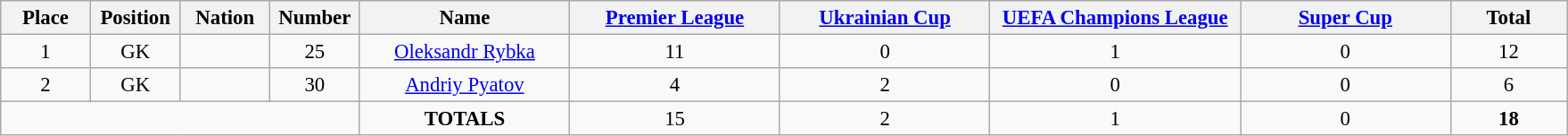<table class="wikitable" style="font-size: 95%; text-align: center;">
<tr>
<th width=60>Place</th>
<th width=60>Position</th>
<th width=60>Nation</th>
<th width=60>Number</th>
<th width=150>Name</th>
<th width=150><a href='#'>Premier League</a></th>
<th width=150><a href='#'>Ukrainian Cup</a></th>
<th width=180><a href='#'>UEFA Champions League</a></th>
<th width=150><a href='#'>Super Cup</a></th>
<th width=80><strong>Total</strong></th>
</tr>
<tr>
<td>1</td>
<td>GK</td>
<td></td>
<td>25</td>
<td><a href='#'>Oleksandr Rybka</a></td>
<td>11</td>
<td>0</td>
<td>1</td>
<td>0</td>
<td>12</td>
</tr>
<tr>
<td>2</td>
<td>GK</td>
<td></td>
<td>30</td>
<td><a href='#'>Andriy Pyatov</a></td>
<td>4</td>
<td>2</td>
<td>0</td>
<td>0</td>
<td>6</td>
</tr>
<tr>
<td colspan="4"></td>
<td><strong>TOTALS</strong></td>
<td>15</td>
<td>2</td>
<td>1</td>
<td>0</td>
<td><strong>18</strong></td>
</tr>
</table>
